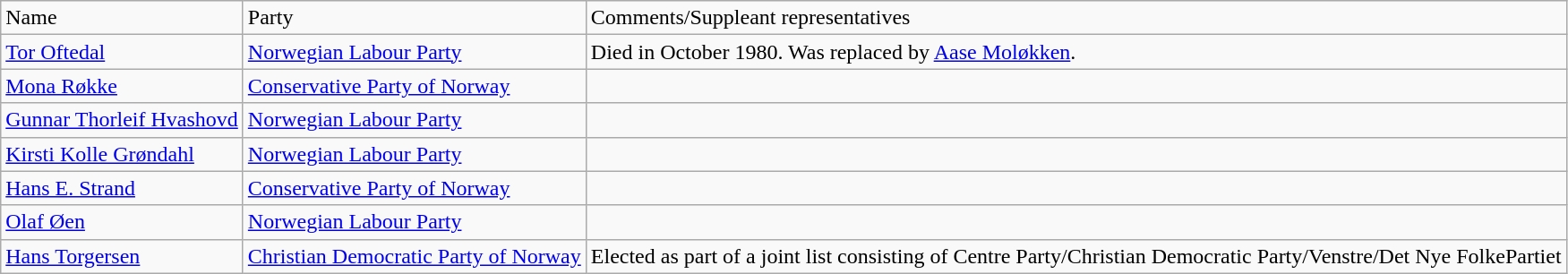<table class="wikitable">
<tr>
<td>Name</td>
<td>Party</td>
<td>Comments/Suppleant representatives</td>
</tr>
<tr>
<td><a href='#'>Tor Oftedal</a></td>
<td><a href='#'>Norwegian Labour Party</a></td>
<td>Died in October 1980. Was replaced by <a href='#'>Aase Moløkken</a>.</td>
</tr>
<tr>
<td><a href='#'>Mona Røkke</a></td>
<td><a href='#'>Conservative Party of Norway</a></td>
<td></td>
</tr>
<tr>
<td><a href='#'>Gunnar Thorleif Hvashovd</a></td>
<td><a href='#'>Norwegian Labour Party</a></td>
<td></td>
</tr>
<tr>
<td><a href='#'>Kirsti Kolle Grøndahl</a></td>
<td><a href='#'>Norwegian Labour Party</a></td>
<td></td>
</tr>
<tr>
<td><a href='#'>Hans E. Strand</a></td>
<td><a href='#'>Conservative Party of Norway</a></td>
<td></td>
</tr>
<tr>
<td><a href='#'>Olaf Øen</a></td>
<td><a href='#'>Norwegian Labour Party</a></td>
<td></td>
</tr>
<tr>
<td><a href='#'>Hans Torgersen</a></td>
<td><a href='#'>Christian Democratic Party of Norway</a></td>
<td>Elected as part of a joint list consisting of Centre Party/Christian Democratic Party/Venstre/Det Nye FolkePartiet</td>
</tr>
</table>
